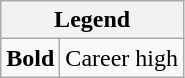<table class="wikitable mw-collapsible">
<tr>
<th colspan="2">Legend</th>
</tr>
<tr>
<td><strong>Bold</strong></td>
<td>Career high</td>
</tr>
</table>
